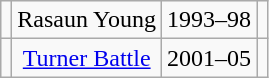<table class= "wikitable" style=text-align:center>
<tr>
<td></td>
<td>Rasaun Young</td>
<td>1993–98</td>
<td></td>
</tr>
<tr>
<td></td>
<td><a href='#'>Turner Battle</a></td>
<td>2001–05</td>
<td></td>
</tr>
</table>
